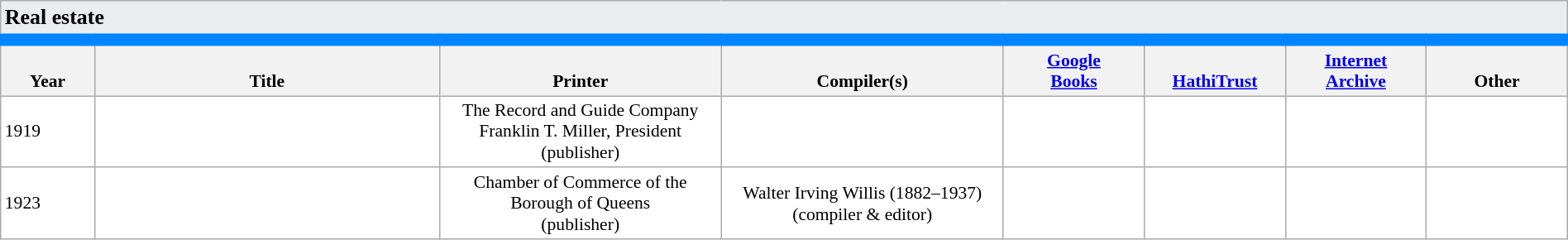<table class="wikitable collapsible sortable static-row-numbers" cellpadding="1" style="color: black; background-color: #FFFFFF; font-size: 90%; width:100%">
<tr class="static-row-header" style="text-align:center;vertical-align:bottom;">
<th style="text-align:left; background:#eaecf0; border-style: solid; border-width: 0px 0px 0px 0px;" colspan=8><big><strong>Real estate</strong></big></th>
</tr>
<tr class="static-row-header" style="text-align:center;vertical-align:bottom;border-style: solid; border-color: #0085ff; border-width: 10px 0px 0px 0px;">
<th>Year</th>
<th>Title</th>
<th>Printer</th>
<th>Compiler(s)</th>
<th><a href='#'>Google<br>Books</a></th>
<th><a href='#'>HathiTrust</a></th>
<th><a href='#'>Internet<br>Archive</a></th>
<th>Other</th>
</tr>
<tr>
<td width="6%;" data-sort-value="1919">1919</td>
<td width="22%" data-sort-value="real estate record 1919"></td>
<td style="text-align:center" width="18%" data-sort-value="record and guide 1919">The Record and Guide Company<br>Franklin T. Miller, President<br>(publisher)</td>
<td style="text-align:center" width="18%"></td>
<td style="text-align:center" width="9%" data-sort-value="university of illinois 1919"></td>
<td style="text-align:center" width="9%"></td>
<td style="text-align:center" width="9%"></td>
<td style="text-align:center" width="9%"></td>
</tr>
<tr>
<td width="6%;" data-sort-value="1923">1923</td>
<td width="22%" data-sort-value="mortgage investments 1923"></td>
<td style="text-align:center" width="18%" data-sort-value="chamber of commerce 1923">Chamber of Commerce of the Borough of Queens<br>(publisher)</td>
<td style="text-align:center" width="18%" data-sort-value="willis 1923">Walter Irving Willis (1882–1937)<br>(compiler & editor)</td>
<td style="text-align:center" width="9%" data-sort-value="columbia 1923"></td>
<td style="text-align:center" width="9%"></td>
<td style="text-align:center" width="9%"></td>
<td style="text-align:center" width="9%"></td>
</tr>
</table>
